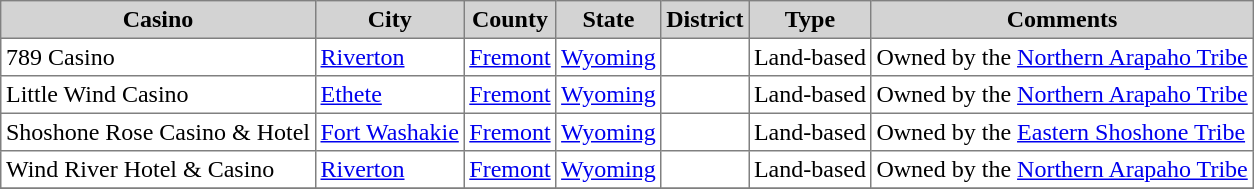<table class="toccolours sortable" border="1" cellpadding="3" style="border-collapse:collapse">
<tr bgcolor=lightgrey>
<th>Casino</th>
<th>City</th>
<th>County</th>
<th>State</th>
<th>District</th>
<th>Type</th>
<th>Comments<br><onlyinclude></th>
</tr>
<tr>
<td>789 Casino</td>
<td><a href='#'>Riverton</a></td>
<td><a href='#'>Fremont</a></td>
<td><a href='#'>Wyoming</a></td>
<td></td>
<td>Land-based</td>
<td>Owned by the <a href='#'>Northern Arapaho Tribe</a></td>
</tr>
<tr>
<td>Little Wind Casino</td>
<td><a href='#'>Ethete</a></td>
<td><a href='#'>Fremont</a></td>
<td><a href='#'>Wyoming</a></td>
<td></td>
<td>Land-based</td>
<td>Owned by the <a href='#'>Northern Arapaho Tribe</a></td>
</tr>
<tr>
<td>Shoshone Rose Casino & Hotel</td>
<td><a href='#'>Fort Washakie</a></td>
<td><a href='#'>Fremont</a></td>
<td><a href='#'>Wyoming</a></td>
<td></td>
<td>Land-based</td>
<td>Owned by the <a href='#'>Eastern Shoshone Tribe</a></td>
</tr>
<tr>
<td>Wind River Hotel & Casino</td>
<td><a href='#'>Riverton</a></td>
<td><a href='#'>Fremont</a></td>
<td><a href='#'>Wyoming</a></td>
<td></td>
<td>Land-based</td>
<td>Owned by the <a href='#'>Northern Arapaho Tribe</a></td>
</tr>
<tr>
</tr>
</table>
